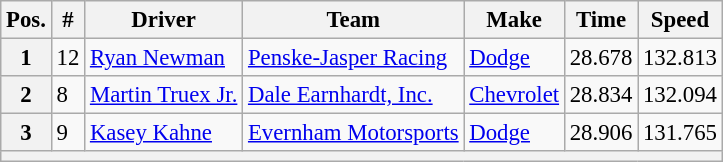<table class="wikitable" style="font-size:95%">
<tr>
<th>Pos.</th>
<th>#</th>
<th>Driver</th>
<th>Team</th>
<th>Make</th>
<th>Time</th>
<th>Speed</th>
</tr>
<tr>
<th>1</th>
<td>12</td>
<td><a href='#'>Ryan Newman</a></td>
<td><a href='#'>Penske-Jasper Racing</a></td>
<td><a href='#'>Dodge</a></td>
<td>28.678</td>
<td>132.813</td>
</tr>
<tr>
<th>2</th>
<td>8</td>
<td><a href='#'>Martin Truex Jr.</a></td>
<td><a href='#'>Dale Earnhardt, Inc.</a></td>
<td><a href='#'>Chevrolet</a></td>
<td>28.834</td>
<td>132.094</td>
</tr>
<tr>
<th>3</th>
<td>9</td>
<td><a href='#'>Kasey Kahne</a></td>
<td><a href='#'>Evernham Motorsports</a></td>
<td><a href='#'>Dodge</a></td>
<td>28.906</td>
<td>131.765</td>
</tr>
<tr>
<th colspan="7"></th>
</tr>
</table>
